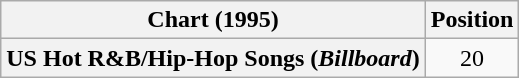<table class="wikitable plainrowheaders" style="text-align:center">
<tr>
<th scope="col">Chart (1995)</th>
<th scope="col">Position</th>
</tr>
<tr>
<th scope="row">US Hot R&B/Hip-Hop Songs (<em>Billboard</em>)</th>
<td>20</td>
</tr>
</table>
